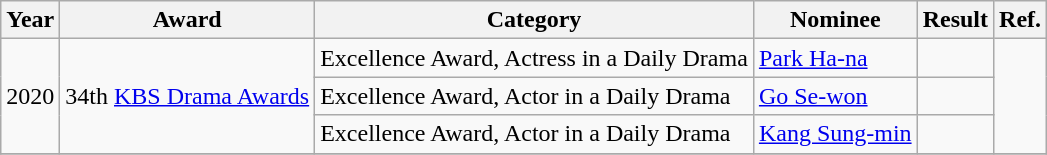<table class="wikitable sortable">
<tr>
<th>Year</th>
<th>Award</th>
<th>Category</th>
<th>Nominee</th>
<th>Result</th>
<th>Ref.</th>
</tr>
<tr>
<td rowspan="3">2020</td>
<td rowspan="3">34th <a href='#'>KBS Drama Awards</a></td>
<td>Excellence Award, Actress in a Daily Drama</td>
<td><a href='#'>Park Ha-na</a></td>
<td></td>
<td rowspan="3"></td>
</tr>
<tr>
<td>Excellence Award, Actor in a Daily Drama</td>
<td><a href='#'>Go Se-won</a></td>
<td></td>
</tr>
<tr>
<td>Excellence Award, Actor in a Daily Drama</td>
<td><a href='#'>Kang Sung-min</a></td>
<td></td>
</tr>
<tr>
</tr>
</table>
